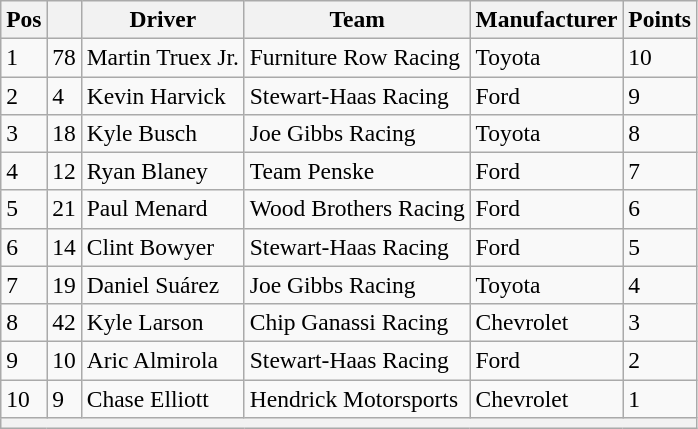<table class="wikitable" style="font-size:98%">
<tr>
<th>Pos</th>
<th></th>
<th>Driver</th>
<th>Team</th>
<th>Manufacturer</th>
<th>Points</th>
</tr>
<tr>
<td>1</td>
<td>78</td>
<td>Martin Truex Jr.</td>
<td>Furniture Row Racing</td>
<td>Toyota</td>
<td>10</td>
</tr>
<tr>
<td>2</td>
<td>4</td>
<td>Kevin Harvick</td>
<td>Stewart-Haas Racing</td>
<td>Ford</td>
<td>9</td>
</tr>
<tr>
<td>3</td>
<td>18</td>
<td>Kyle Busch</td>
<td>Joe Gibbs Racing</td>
<td>Toyota</td>
<td>8</td>
</tr>
<tr>
<td>4</td>
<td>12</td>
<td>Ryan Blaney</td>
<td>Team Penske</td>
<td>Ford</td>
<td>7</td>
</tr>
<tr>
<td>5</td>
<td>21</td>
<td>Paul Menard</td>
<td>Wood Brothers Racing</td>
<td>Ford</td>
<td>6</td>
</tr>
<tr>
<td>6</td>
<td>14</td>
<td>Clint Bowyer</td>
<td>Stewart-Haas Racing</td>
<td>Ford</td>
<td>5</td>
</tr>
<tr>
<td>7</td>
<td>19</td>
<td>Daniel Suárez</td>
<td>Joe Gibbs Racing</td>
<td>Toyota</td>
<td>4</td>
</tr>
<tr>
<td>8</td>
<td>42</td>
<td>Kyle Larson</td>
<td>Chip Ganassi Racing</td>
<td>Chevrolet</td>
<td>3</td>
</tr>
<tr>
<td>9</td>
<td>10</td>
<td>Aric Almirola</td>
<td>Stewart-Haas Racing</td>
<td>Ford</td>
<td>2</td>
</tr>
<tr>
<td>10</td>
<td>9</td>
<td>Chase Elliott</td>
<td>Hendrick Motorsports</td>
<td>Chevrolet</td>
<td>1</td>
</tr>
<tr>
<th colspan="6"></th>
</tr>
</table>
